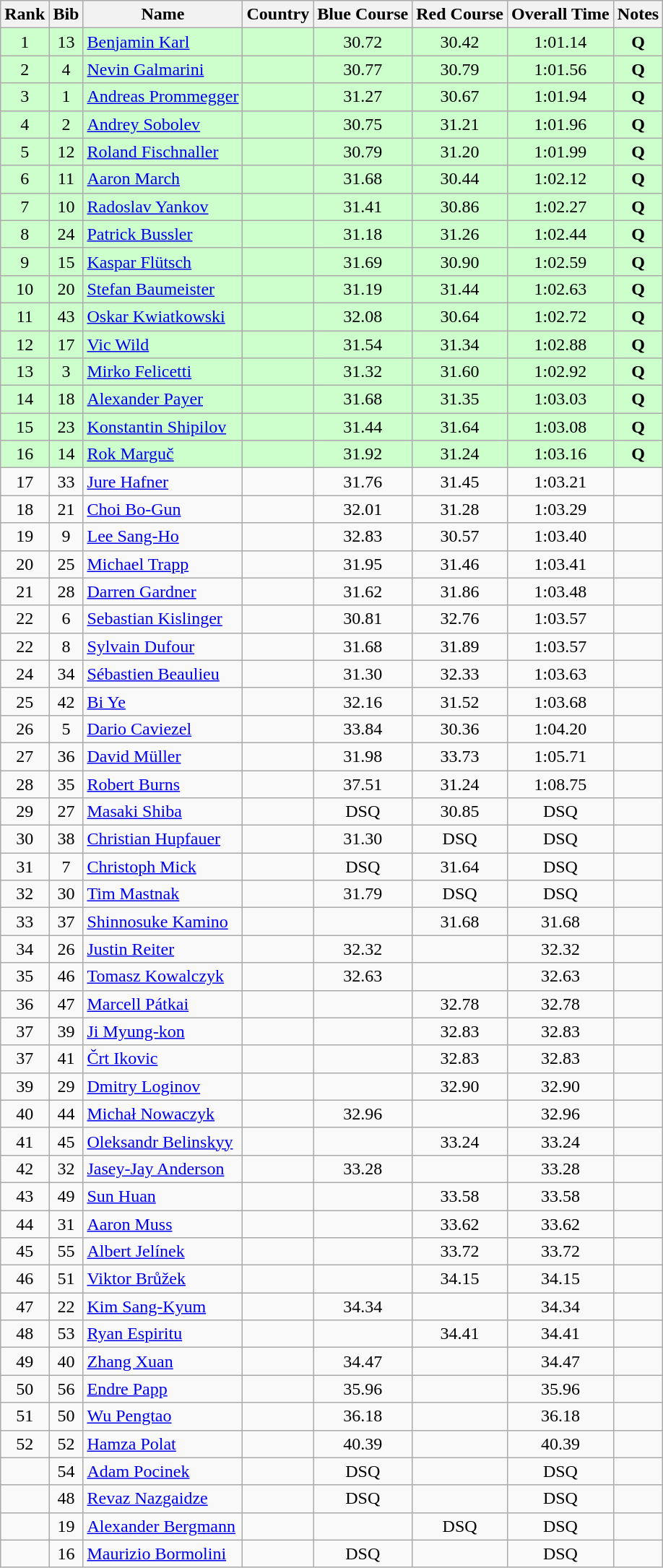<table class="wikitable sortable" style="text-align:center">
<tr>
<th>Rank</th>
<th>Bib</th>
<th>Name</th>
<th>Country</th>
<th>Blue Course</th>
<th>Red Course</th>
<th>Overall Time</th>
<th>Notes</th>
</tr>
<tr bgcolor="#ccffcc">
<td>1</td>
<td>13</td>
<td align=left><a href='#'>Benjamin Karl</a></td>
<td align=left></td>
<td>30.72</td>
<td>30.42</td>
<td>1:01.14</td>
<td><strong>Q</strong></td>
</tr>
<tr bgcolor="#ccffcc">
<td>2</td>
<td>4</td>
<td align=left><a href='#'>Nevin Galmarini</a></td>
<td align=left></td>
<td>30.77</td>
<td>30.79</td>
<td>1:01.56</td>
<td><strong>Q</strong></td>
</tr>
<tr bgcolor="#ccffcc">
<td>3</td>
<td>1</td>
<td align=left><a href='#'>Andreas Prommegger</a></td>
<td align=left></td>
<td>31.27</td>
<td>30.67</td>
<td>1:01.94</td>
<td><strong>Q</strong></td>
</tr>
<tr bgcolor="#ccffcc">
<td>4</td>
<td>2</td>
<td align=left><a href='#'>Andrey Sobolev</a></td>
<td align=left></td>
<td>30.75</td>
<td>31.21</td>
<td>1:01.96</td>
<td><strong>Q</strong></td>
</tr>
<tr bgcolor="#ccffcc">
<td>5</td>
<td>12</td>
<td align=left><a href='#'>Roland Fischnaller</a></td>
<td align=left></td>
<td>30.79</td>
<td>31.20</td>
<td>1:01.99</td>
<td><strong>Q</strong></td>
</tr>
<tr bgcolor="#ccffcc">
<td>6</td>
<td>11</td>
<td align=left><a href='#'>Aaron March</a></td>
<td align=left></td>
<td>31.68</td>
<td>30.44</td>
<td>1:02.12</td>
<td><strong>Q</strong></td>
</tr>
<tr bgcolor="#ccffcc">
<td>7</td>
<td>10</td>
<td align=left><a href='#'>Radoslav Yankov</a></td>
<td align=left></td>
<td>31.41</td>
<td>30.86</td>
<td>1:02.27</td>
<td><strong>Q</strong></td>
</tr>
<tr bgcolor="#ccffcc">
<td>8</td>
<td>24</td>
<td align=left><a href='#'>Patrick Bussler</a></td>
<td align=left></td>
<td>31.18</td>
<td>31.26</td>
<td>1:02.44</td>
<td><strong>Q</strong></td>
</tr>
<tr bgcolor="#ccffcc">
<td>9</td>
<td>15</td>
<td align=left><a href='#'>Kaspar Flütsch</a></td>
<td align=left></td>
<td>31.69</td>
<td>30.90</td>
<td>1:02.59</td>
<td><strong>Q</strong></td>
</tr>
<tr bgcolor="#ccffcc">
<td>10</td>
<td>20</td>
<td align=left><a href='#'>Stefan Baumeister</a></td>
<td align=left></td>
<td>31.19</td>
<td>31.44</td>
<td>1:02.63</td>
<td><strong>Q</strong></td>
</tr>
<tr bgcolor="#ccffcc">
<td>11</td>
<td>43</td>
<td align=left><a href='#'>Oskar Kwiatkowski</a></td>
<td align=left></td>
<td>32.08</td>
<td>30.64</td>
<td>1:02.72</td>
<td><strong>Q</strong></td>
</tr>
<tr bgcolor="#ccffcc">
<td>12</td>
<td>17</td>
<td align=left><a href='#'>Vic Wild</a></td>
<td align=left></td>
<td>31.54</td>
<td>31.34</td>
<td>1:02.88</td>
<td><strong>Q</strong></td>
</tr>
<tr bgcolor="#ccffcc">
<td>13</td>
<td>3</td>
<td align=left><a href='#'>Mirko Felicetti</a></td>
<td align=left></td>
<td>31.32</td>
<td>31.60</td>
<td>1:02.92</td>
<td><strong>Q</strong></td>
</tr>
<tr bgcolor="#ccffcc">
<td>14</td>
<td>18</td>
<td align=left><a href='#'>Alexander Payer</a></td>
<td align=left></td>
<td>31.68</td>
<td>31.35</td>
<td>1:03.03</td>
<td><strong>Q</strong></td>
</tr>
<tr bgcolor="#ccffcc">
<td>15</td>
<td>23</td>
<td align=left><a href='#'>Konstantin Shipilov</a></td>
<td align=left></td>
<td>31.44</td>
<td>31.64</td>
<td>1:03.08</td>
<td><strong>Q</strong></td>
</tr>
<tr bgcolor="#ccffcc">
<td>16</td>
<td>14</td>
<td align=left><a href='#'>Rok Marguč</a></td>
<td align=left></td>
<td>31.92</td>
<td>31.24</td>
<td>1:03.16</td>
<td><strong>Q</strong></td>
</tr>
<tr>
<td>17</td>
<td>33</td>
<td align=left><a href='#'>Jure Hafner</a></td>
<td align=left></td>
<td>31.76</td>
<td>31.45</td>
<td>1:03.21</td>
<td></td>
</tr>
<tr>
<td>18</td>
<td>21</td>
<td align=left><a href='#'>Choi Bo-Gun</a></td>
<td align=left></td>
<td>32.01</td>
<td>31.28</td>
<td>1:03.29</td>
<td></td>
</tr>
<tr>
<td>19</td>
<td>9</td>
<td align=left><a href='#'>Lee Sang-Ho</a></td>
<td align=left></td>
<td>32.83</td>
<td>30.57</td>
<td>1:03.40</td>
<td></td>
</tr>
<tr>
<td>20</td>
<td>25</td>
<td align=left><a href='#'>Michael Trapp</a></td>
<td align=left></td>
<td>31.95</td>
<td>31.46</td>
<td>1:03.41</td>
<td></td>
</tr>
<tr>
<td>21</td>
<td>28</td>
<td align=left><a href='#'>Darren Gardner</a></td>
<td align=left></td>
<td>31.62</td>
<td>31.86</td>
<td>1:03.48</td>
<td></td>
</tr>
<tr>
<td>22</td>
<td>6</td>
<td align=left><a href='#'>Sebastian Kislinger</a></td>
<td align=left></td>
<td>30.81</td>
<td>32.76</td>
<td>1:03.57</td>
<td></td>
</tr>
<tr>
<td>22</td>
<td>8</td>
<td align=left><a href='#'>Sylvain Dufour</a></td>
<td align=left></td>
<td>31.68</td>
<td>31.89</td>
<td>1:03.57</td>
<td></td>
</tr>
<tr>
<td>24</td>
<td>34</td>
<td align=left><a href='#'>Sébastien Beaulieu</a></td>
<td align=left></td>
<td>31.30</td>
<td>32.33</td>
<td>1:03.63</td>
<td></td>
</tr>
<tr>
<td>25</td>
<td>42</td>
<td align=left><a href='#'>Bi Ye</a></td>
<td align=left></td>
<td>32.16</td>
<td>31.52</td>
<td>1:03.68</td>
<td></td>
</tr>
<tr>
<td>26</td>
<td>5</td>
<td align=left><a href='#'>Dario Caviezel</a></td>
<td align=left></td>
<td>33.84</td>
<td>30.36</td>
<td>1:04.20</td>
<td></td>
</tr>
<tr>
<td>27</td>
<td>36</td>
<td align=left><a href='#'>David Müller</a></td>
<td align=left></td>
<td>31.98</td>
<td>33.73</td>
<td>1:05.71</td>
<td></td>
</tr>
<tr>
<td>28</td>
<td>35</td>
<td align=left><a href='#'>Robert Burns</a></td>
<td align=left></td>
<td>37.51</td>
<td>31.24</td>
<td>1:08.75</td>
<td></td>
</tr>
<tr>
<td>29</td>
<td>27</td>
<td align=left><a href='#'>Masaki Shiba</a></td>
<td align=left></td>
<td>DSQ</td>
<td>30.85</td>
<td>DSQ</td>
<td></td>
</tr>
<tr>
<td>30</td>
<td>38</td>
<td align=left><a href='#'>Christian Hupfauer</a></td>
<td align=left></td>
<td>31.30</td>
<td>DSQ</td>
<td>DSQ</td>
<td></td>
</tr>
<tr>
<td>31</td>
<td>7</td>
<td align=left><a href='#'>Christoph Mick</a></td>
<td align=left></td>
<td>DSQ</td>
<td>31.64</td>
<td>DSQ</td>
<td></td>
</tr>
<tr>
<td>32</td>
<td>30</td>
<td align=left><a href='#'>Tim Mastnak</a></td>
<td align=left></td>
<td>31.79</td>
<td>DSQ</td>
<td>DSQ</td>
<td></td>
</tr>
<tr>
<td>33</td>
<td>37</td>
<td align=left><a href='#'>Shinnosuke Kamino</a></td>
<td align=left></td>
<td></td>
<td>31.68</td>
<td>31.68</td>
<td></td>
</tr>
<tr>
<td>34</td>
<td>26</td>
<td align=left><a href='#'>Justin Reiter</a></td>
<td align=left></td>
<td>32.32</td>
<td></td>
<td>32.32</td>
<td></td>
</tr>
<tr>
<td>35</td>
<td>46</td>
<td align=left><a href='#'>Tomasz Kowalczyk</a></td>
<td align=left></td>
<td>32.63</td>
<td></td>
<td>32.63</td>
<td></td>
</tr>
<tr>
<td>36</td>
<td>47</td>
<td align=left><a href='#'>Marcell Pátkai</a></td>
<td align=left></td>
<td></td>
<td>32.78</td>
<td>32.78</td>
<td></td>
</tr>
<tr>
<td>37</td>
<td>39</td>
<td align=left><a href='#'>Ji Myung-kon</a></td>
<td align=left></td>
<td></td>
<td>32.83</td>
<td>32.83</td>
<td></td>
</tr>
<tr>
<td>37</td>
<td>41</td>
<td align=left><a href='#'>Črt Ikovic</a></td>
<td align=left></td>
<td></td>
<td>32.83</td>
<td>32.83</td>
<td></td>
</tr>
<tr>
<td>39</td>
<td>29</td>
<td align=left><a href='#'>Dmitry Loginov</a></td>
<td align=left></td>
<td></td>
<td>32.90</td>
<td>32.90</td>
<td></td>
</tr>
<tr>
<td>40</td>
<td>44</td>
<td align=left><a href='#'>Michał Nowaczyk</a></td>
<td align=left></td>
<td>32.96</td>
<td></td>
<td>32.96</td>
<td></td>
</tr>
<tr>
<td>41</td>
<td>45</td>
<td align=left><a href='#'>Oleksandr Belinskyy</a></td>
<td align=left></td>
<td></td>
<td>33.24</td>
<td>33.24</td>
<td></td>
</tr>
<tr>
<td>42</td>
<td>32</td>
<td align=left><a href='#'>Jasey-Jay Anderson</a></td>
<td align=left></td>
<td>33.28</td>
<td></td>
<td>33.28</td>
<td></td>
</tr>
<tr>
<td>43</td>
<td>49</td>
<td align=left><a href='#'>Sun Huan</a></td>
<td align=left></td>
<td></td>
<td>33.58</td>
<td>33.58</td>
<td></td>
</tr>
<tr>
<td>44</td>
<td>31</td>
<td align=left><a href='#'>Aaron Muss</a></td>
<td align=left></td>
<td></td>
<td>33.62</td>
<td>33.62</td>
<td></td>
</tr>
<tr>
<td>45</td>
<td>55</td>
<td align=left><a href='#'>Albert Jelínek</a></td>
<td align=left></td>
<td></td>
<td>33.72</td>
<td>33.72</td>
<td></td>
</tr>
<tr>
<td>46</td>
<td>51</td>
<td align=left><a href='#'>Viktor Brůžek</a></td>
<td align=left></td>
<td></td>
<td>34.15</td>
<td>34.15</td>
<td></td>
</tr>
<tr>
<td>47</td>
<td>22</td>
<td align=left><a href='#'>Kim Sang-Kyum</a></td>
<td align=left></td>
<td>34.34</td>
<td></td>
<td>34.34</td>
<td></td>
</tr>
<tr>
<td>48</td>
<td>53</td>
<td align=left><a href='#'>Ryan Espiritu</a></td>
<td align=left></td>
<td></td>
<td>34.41</td>
<td>34.41</td>
<td></td>
</tr>
<tr>
<td>49</td>
<td>40</td>
<td align=left><a href='#'>Zhang Xuan</a></td>
<td align=left></td>
<td>34.47</td>
<td></td>
<td>34.47</td>
<td></td>
</tr>
<tr>
<td>50</td>
<td>56</td>
<td align=left><a href='#'>Endre Papp</a></td>
<td align=left></td>
<td>35.96</td>
<td></td>
<td>35.96</td>
<td></td>
</tr>
<tr>
<td>51</td>
<td>50</td>
<td align=left><a href='#'>Wu Pengtao</a></td>
<td align=left></td>
<td>36.18</td>
<td></td>
<td>36.18</td>
<td></td>
</tr>
<tr>
<td>52</td>
<td>52</td>
<td align=left><a href='#'>Hamza Polat</a></td>
<td align=left></td>
<td>40.39</td>
<td></td>
<td>40.39</td>
<td></td>
</tr>
<tr>
<td></td>
<td>54</td>
<td align=left><a href='#'>Adam Pocinek</a></td>
<td align=left></td>
<td>DSQ</td>
<td></td>
<td>DSQ</td>
<td></td>
</tr>
<tr>
<td></td>
<td>48</td>
<td align=left><a href='#'>Revaz Nazgaidze</a></td>
<td align=left></td>
<td>DSQ</td>
<td></td>
<td>DSQ</td>
<td></td>
</tr>
<tr>
<td></td>
<td>19</td>
<td align=left><a href='#'>Alexander Bergmann</a></td>
<td align=left></td>
<td></td>
<td>DSQ</td>
<td>DSQ</td>
<td></td>
</tr>
<tr>
<td></td>
<td>16</td>
<td align=left><a href='#'>Maurizio Bormolini</a></td>
<td align=left></td>
<td>DSQ</td>
<td></td>
<td>DSQ</td>
<td></td>
</tr>
</table>
